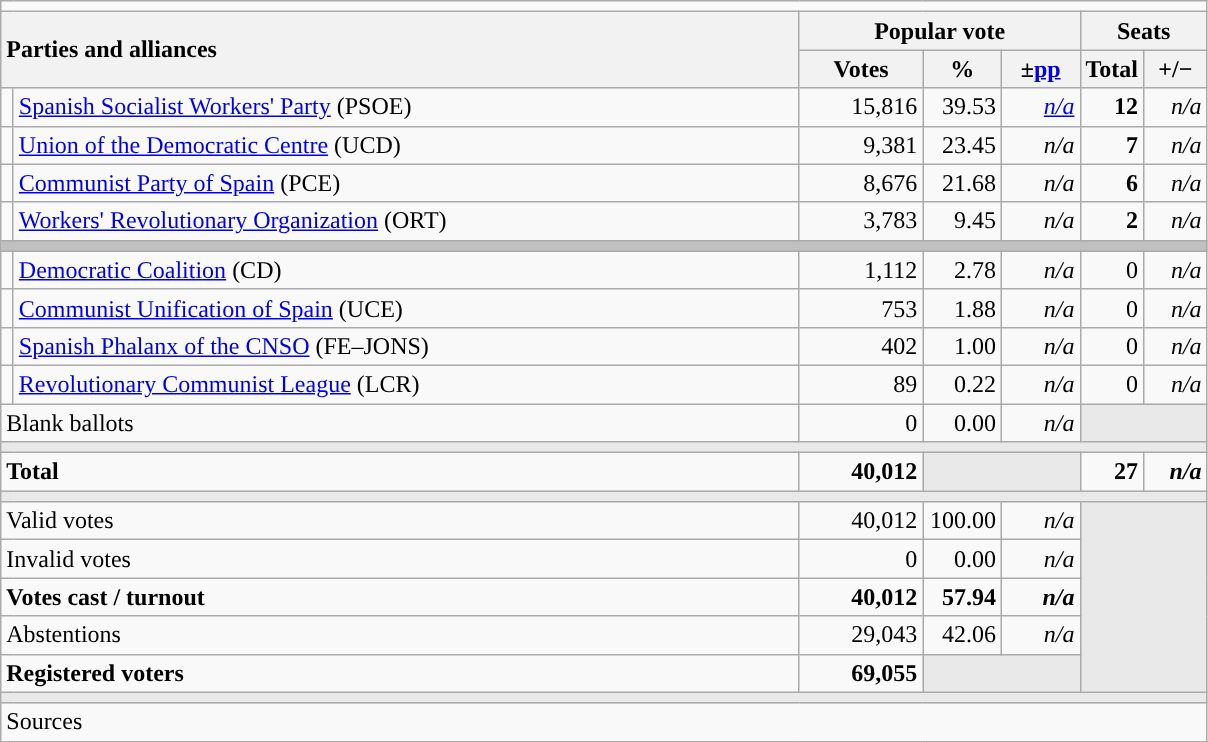<table class="wikitable" style="text-align:right;">
<tr>
<td colspan="7"></td>
</tr>
<tr>
<th style="text-align:left;" rowspan="2" colspan="2" width="525">Parties and alliances</th>
<th colspan="3">Popular vote</th>
<th colspan="2">Seats</th>
</tr>
<tr>
<th width="75">Votes</th>
<th width="45">%</th>
<th width="45">±<a href='#'>pp</a></th>
<th width="35">Total</th>
<th width="35">+/−</th>
</tr>
<tr>
<td width="1" style="color:inherit;background:"></td>
<td align="left"><a href='#'>Spanish Socialist Workers' Party</a> (PSOE)</td>
<td>15,816</td>
<td>39.53</td>
<td><em><a href='#'>n/a</a></em></td>
<td><strong>12</strong></td>
<td><em>n/a</em></td>
</tr>
<tr>
<td style="color:inherit;background:"></td>
<td align="left"><a href='#'>Union of the Democratic Centre</a> (UCD)</td>
<td>9,381</td>
<td>23.45</td>
<td><em>n/a</em></td>
<td><strong>7</strong></td>
<td><em>n/a</em></td>
</tr>
<tr>
<td style="color:inherit;background:"></td>
<td align="left"><a href='#'>Communist Party of Spain</a> (PCE)</td>
<td>8,676</td>
<td>21.68</td>
<td><em>n/a</em></td>
<td><strong>6</strong></td>
<td><em>n/a</em></td>
</tr>
<tr>
<td style="color:inherit;background:"></td>
<td align="left"><a href='#'>Workers' Revolutionary Organization</a> (ORT)</td>
<td>3,783</td>
<td>9.45</td>
<td><em>n/a</em></td>
<td><strong>2</strong></td>
<td><em>n/a</em></td>
</tr>
<tr>
<td colspan="7" bgcolor="#C0C0C0"></td>
</tr>
<tr>
<td style="color:inherit;background:"></td>
<td align="left"><a href='#'>Democratic Coalition</a> (CD)</td>
<td>1,112</td>
<td>2.78</td>
<td><em>n/a</em></td>
<td>0</td>
<td><em>n/a</em></td>
</tr>
<tr>
<td style="color:inherit;background:"></td>
<td align="left"><a href='#'>Communist Unification of Spain</a> (UCE)</td>
<td>753</td>
<td>1.88</td>
<td><em>n/a</em></td>
<td>0</td>
<td><em>n/a</em></td>
</tr>
<tr>
<td style="color:inherit;background:"></td>
<td align="left"><a href='#'>Spanish Phalanx of the CNSO</a> (FE–JONS)</td>
<td>402</td>
<td>1.00</td>
<td><em>n/a</em></td>
<td>0</td>
<td><em>n/a</em></td>
</tr>
<tr>
<td style="color:inherit;background:"></td>
<td align="left"><a href='#'>Revolutionary Communist League</a> (LCR)</td>
<td>89</td>
<td>0.22</td>
<td><em>n/a</em></td>
<td>0</td>
<td><em>n/a</em></td>
</tr>
<tr>
<td align="left" colspan="2">Blank ballots</td>
<td>0</td>
<td>0.00</td>
<td><em>n/a</em></td>
<td bgcolor="#E9E9E9" colspan="2"></td>
</tr>
<tr>
<td colspan="7" bgcolor="#E9E9E9"></td>
</tr>
<tr style="font-weight:bold;">
<td align="left" colspan="2">Total</td>
<td>40,012</td>
<td bgcolor="#E9E9E9" colspan="2"></td>
<td>27</td>
<td><em>n/a</em></td>
</tr>
<tr>
<td colspan="7" bgcolor="#E9E9E9"></td>
</tr>
<tr>
<td align="left" colspan="2">Valid votes</td>
<td>40,012</td>
<td>100.00</td>
<td><em>n/a</em></td>
<td bgcolor="#E9E9E9" colspan="2" rowspan="5"></td>
</tr>
<tr>
<td align="left" colspan="2">Invalid votes</td>
<td>0</td>
<td>0.00</td>
<td><em>n/a</em></td>
</tr>
<tr style="font-weight:bold;">
<td align="left" colspan="2">Votes cast / turnout</td>
<td>40,012</td>
<td>57.94</td>
<td><em>n/a</em></td>
</tr>
<tr>
<td align="left" colspan="2">Abstentions</td>
<td>29,043</td>
<td>42.06</td>
<td><em>n/a</em></td>
</tr>
<tr style="font-weight:bold;">
<td align="left" colspan="2">Registered voters</td>
<td>69,055</td>
<td bgcolor="#E9E9E9" colspan="2"></td>
</tr>
<tr>
<td colspan="7" bgcolor="#E9E9E9"></td>
</tr>
<tr>
<td align="left" colspan="7">Sources</td>
</tr>
</table>
